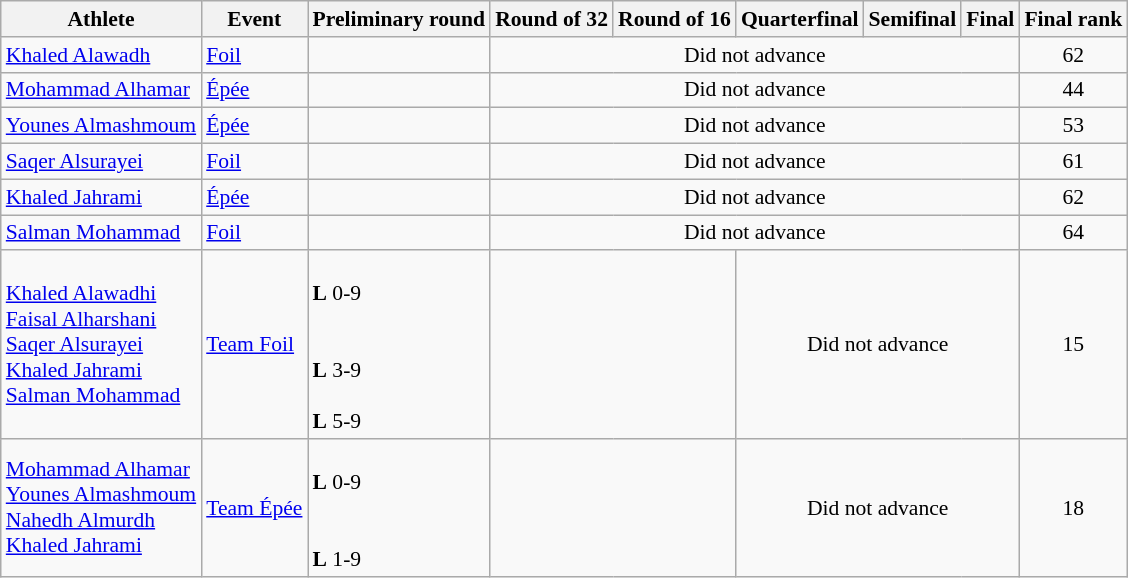<table class=wikitable style="font-size:90%">
<tr>
<th>Athlete</th>
<th>Event</th>
<th>Preliminary round</th>
<th>Round of 32</th>
<th>Round of 16</th>
<th>Quarterfinal</th>
<th>Semifinal</th>
<th>Final</th>
<th>Final rank</th>
</tr>
<tr>
<td><a href='#'>Khaled Alawadh</a></td>
<td><a href='#'>Foil</a></td>
<td></td>
<td align=center colspan=5>Did not advance</td>
<td align=center>62</td>
</tr>
<tr>
<td><a href='#'>Mohammad Alhamar</a></td>
<td><a href='#'>Épée</a></td>
<td></td>
<td align=center colspan=5>Did not advance</td>
<td align=center>44</td>
</tr>
<tr>
<td><a href='#'>Younes Almashmoum</a></td>
<td><a href='#'>Épée</a></td>
<td></td>
<td align=center colspan=5>Did not advance</td>
<td align=center>53</td>
</tr>
<tr>
<td><a href='#'>Saqer Alsurayei</a></td>
<td><a href='#'>Foil</a></td>
<td></td>
<td align=center colspan=5>Did not advance</td>
<td align=center>61</td>
</tr>
<tr>
<td><a href='#'>Khaled Jahrami</a></td>
<td><a href='#'>Épée</a></td>
<td></td>
<td align=center colspan=5>Did not advance</td>
<td align=center>62</td>
</tr>
<tr>
<td><a href='#'>Salman Mohammad</a></td>
<td><a href='#'>Foil</a></td>
<td></td>
<td align=center colspan=5>Did not advance</td>
<td align=center>64</td>
</tr>
<tr>
<td><a href='#'>Khaled Alawadhi</a><br><a href='#'>Faisal Alharshani</a><br><a href='#'>Saqer Alsurayei</a><br><a href='#'>Khaled Jahrami</a><br><a href='#'>Salman Mohammad</a></td>
<td><a href='#'>Team Foil</a></td>
<td><br> <strong>L</strong> 0-9<br><br><br> <strong>L</strong> 3-9<br>
<br> <strong>L</strong> 5-9<br></td>
<td colspan=2></td>
<td align=center colspan=3>Did not advance</td>
<td align=center>15</td>
</tr>
<tr>
<td><a href='#'>Mohammad Alhamar</a><br><a href='#'>Younes Almashmoum</a><br><a href='#'>Nahedh Almurdh</a><br><a href='#'>Khaled Jahrami</a></td>
<td><a href='#'>Team Épée</a></td>
<td><br> <strong>L</strong> 0-9<br><br><br> <strong>L</strong> 1-9<br></td>
<td colspan=2></td>
<td align=center colspan=3>Did not advance</td>
<td align=center>18</td>
</tr>
</table>
